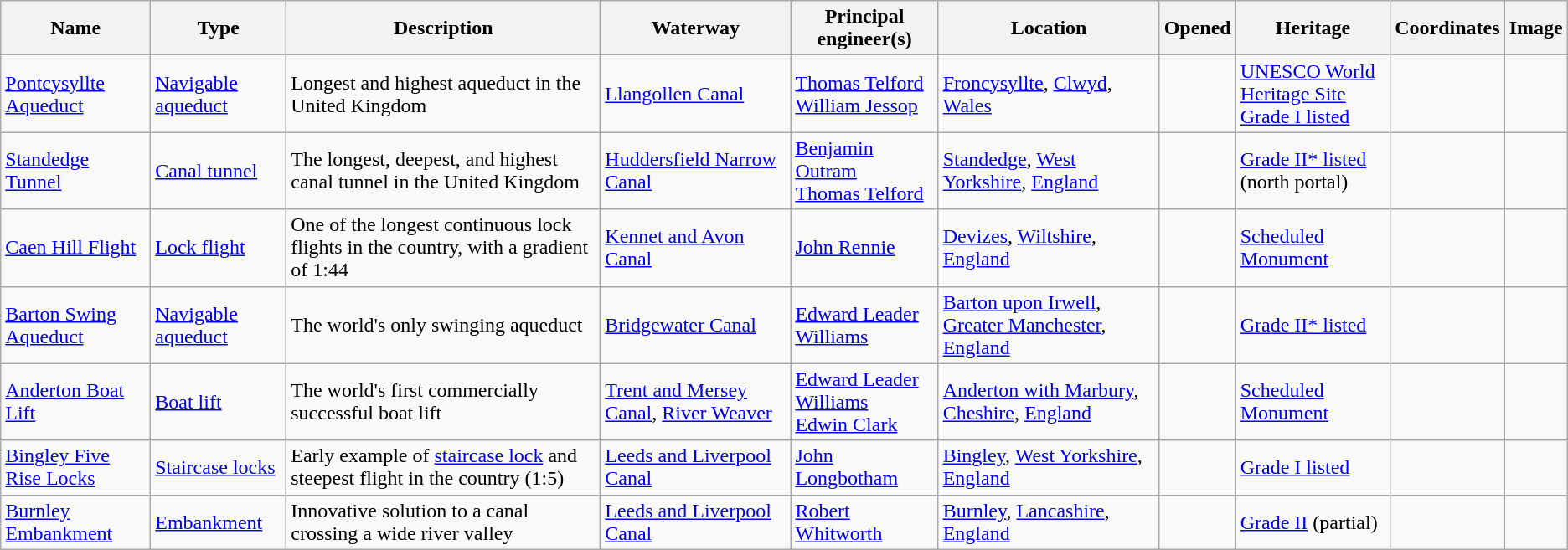<table class="wikitable sortable">
<tr>
<th>Name</th>
<th>Type</th>
<th>Description</th>
<th>Waterway</th>
<th>Principal engineer(s)</th>
<th>Location</th>
<th>Opened</th>
<th>Heritage</th>
<th>Coordinates</th>
<th>Image</th>
</tr>
<tr>
<td><a href='#'>Pontcysyllte Aqueduct</a></td>
<td><a href='#'>Navigable aqueduct</a></td>
<td>Longest and highest aqueduct in the United Kingdom</td>
<td><a href='#'>Llangollen Canal</a></td>
<td><a href='#'>Thomas Telford</a><br><a href='#'>William Jessop</a></td>
<td><a href='#'>Froncysyllte</a>, <a href='#'>Clwyd</a>, <a href='#'>Wales</a></td>
<td></td>
<td><a href='#'>UNESCO World Heritage Site</a><br><a href='#'>Grade I listed</a></td>
<td></td>
<td></td>
</tr>
<tr>
<td><a href='#'>Standedge Tunnel</a></td>
<td><a href='#'>Canal tunnel</a></td>
<td>The longest, deepest, and highest canal tunnel in the United Kingdom</td>
<td><a href='#'>Huddersfield Narrow Canal</a></td>
<td><a href='#'>Benjamin Outram</a><br><a href='#'>Thomas Telford</a></td>
<td><a href='#'>Standedge</a>, <a href='#'>West Yorkshire</a>, <a href='#'>England</a></td>
<td></td>
<td><a href='#'>Grade II* listed</a> (north portal)</td>
<td></td>
<td></td>
</tr>
<tr>
<td><a href='#'>Caen Hill Flight</a></td>
<td><a href='#'>Lock flight</a></td>
<td>One of the longest continuous lock flights in the country, with a gradient of 1:44</td>
<td><a href='#'>Kennet and Avon Canal</a></td>
<td><a href='#'>John Rennie</a></td>
<td><a href='#'>Devizes</a>, <a href='#'>Wiltshire</a>, <a href='#'>England</a></td>
<td></td>
<td><a href='#'>Scheduled Monument</a></td>
<td></td>
<td></td>
</tr>
<tr>
<td><a href='#'>Barton Swing Aqueduct</a></td>
<td><a href='#'>Navigable aqueduct</a></td>
<td>The world's only swinging aqueduct</td>
<td><a href='#'>Bridgewater Canal</a></td>
<td><a href='#'>Edward Leader Williams</a></td>
<td><a href='#'>Barton upon Irwell</a>, <a href='#'>Greater Manchester</a>, <a href='#'>England</a></td>
<td></td>
<td><a href='#'>Grade II* listed</a></td>
<td></td>
<td></td>
</tr>
<tr>
<td><a href='#'>Anderton Boat Lift</a></td>
<td><a href='#'>Boat lift</a></td>
<td>The world's first commercially successful boat lift</td>
<td><a href='#'>Trent and Mersey Canal</a>, <a href='#'>River Weaver</a></td>
<td><a href='#'>Edward Leader Williams</a><br><a href='#'>Edwin Clark</a></td>
<td><a href='#'>Anderton with Marbury</a>, <a href='#'>Cheshire</a>, <a href='#'>England</a></td>
<td></td>
<td><a href='#'>Scheduled Monument</a></td>
<td></td>
<td></td>
</tr>
<tr>
<td><a href='#'>Bingley Five Rise Locks</a></td>
<td><a href='#'>Staircase locks</a></td>
<td>Early example of <a href='#'>staircase lock</a> and steepest flight in the country (1:5)</td>
<td><a href='#'>Leeds and Liverpool Canal</a></td>
<td><a href='#'>John Longbotham</a></td>
<td><a href='#'>Bingley</a>, <a href='#'>West Yorkshire</a>, <a href='#'>England</a></td>
<td></td>
<td><a href='#'>Grade I listed</a></td>
<td></td>
<td></td>
</tr>
<tr>
<td><a href='#'>Burnley Embankment</a></td>
<td><a href='#'>Embankment</a></td>
<td>Innovative solution to a canal crossing a wide river valley</td>
<td><a href='#'>Leeds and Liverpool Canal</a></td>
<td><a href='#'>Robert Whitworth</a></td>
<td><a href='#'>Burnley</a>, <a href='#'>Lancashire</a>, <a href='#'>England</a></td>
<td></td>
<td><a href='#'>Grade II</a> (partial)</td>
<td></td>
<td></td>
</tr>
</table>
